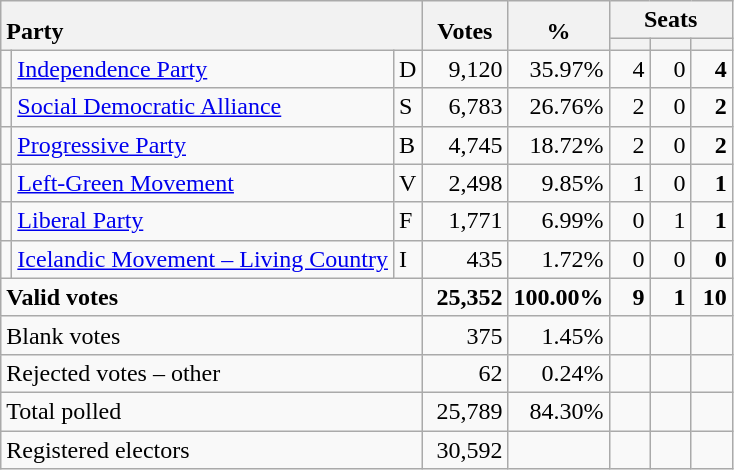<table class="wikitable" border="1" style="text-align:right;">
<tr>
<th style="text-align:left;" valign=bottom rowspan=2 colspan=3>Party</th>
<th align=center valign=bottom rowspan=2 width="50">Votes</th>
<th align=center valign=bottom rowspan=2 width="50">%</th>
<th colspan=3>Seats</th>
</tr>
<tr>
<th align=center valign=bottom width="20"><small></small></th>
<th align=center valign=bottom width="20"><small><a href='#'></a></small></th>
<th align=center valign=bottom width="20"><small></small></th>
</tr>
<tr>
<td></td>
<td align=left><a href='#'>Independence Party</a></td>
<td align=left>D</td>
<td>9,120</td>
<td>35.97%</td>
<td>4</td>
<td>0</td>
<td><strong>4</strong></td>
</tr>
<tr>
<td></td>
<td align=left style="white-space: nowrap;"><a href='#'>Social Democratic Alliance</a></td>
<td align=left>S</td>
<td>6,783</td>
<td>26.76%</td>
<td>2</td>
<td>0</td>
<td><strong>2</strong></td>
</tr>
<tr>
<td></td>
<td align=left><a href='#'>Progressive Party</a></td>
<td align=left>B</td>
<td>4,745</td>
<td>18.72%</td>
<td>2</td>
<td>0</td>
<td><strong>2</strong></td>
</tr>
<tr>
<td></td>
<td align=left><a href='#'>Left-Green Movement</a></td>
<td align=left>V</td>
<td>2,498</td>
<td>9.85%</td>
<td>1</td>
<td>0</td>
<td><strong>1</strong></td>
</tr>
<tr>
<td></td>
<td align=left><a href='#'>Liberal Party</a></td>
<td align=left>F</td>
<td>1,771</td>
<td>6.99%</td>
<td>0</td>
<td>1</td>
<td><strong>1</strong></td>
</tr>
<tr>
<td></td>
<td align=left><a href='#'>Icelandic Movement – Living Country</a></td>
<td align=left>I</td>
<td>435</td>
<td>1.72%</td>
<td>0</td>
<td>0</td>
<td><strong>0</strong></td>
</tr>
<tr style="font-weight:bold">
<td align=left colspan=3>Valid votes</td>
<td>25,352</td>
<td>100.00%</td>
<td>9</td>
<td>1</td>
<td>10</td>
</tr>
<tr>
<td align=left colspan=3>Blank votes</td>
<td>375</td>
<td>1.45%</td>
<td></td>
<td></td>
<td></td>
</tr>
<tr>
<td align=left colspan=3>Rejected votes – other</td>
<td>62</td>
<td>0.24%</td>
<td></td>
<td></td>
<td></td>
</tr>
<tr>
<td align=left colspan=3>Total polled</td>
<td>25,789</td>
<td>84.30%</td>
<td></td>
<td></td>
<td></td>
</tr>
<tr>
<td align=left colspan=3>Registered electors</td>
<td>30,592</td>
<td></td>
<td></td>
<td></td>
<td></td>
</tr>
</table>
